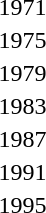<table>
<tr>
<td>1971</td>
<td></td>
<td></td>
<td></td>
</tr>
<tr>
<td>1975</td>
<td></td>
<td></td>
<td></td>
</tr>
<tr>
<td>1979</td>
<td></td>
<td></td>
<td></td>
</tr>
<tr>
<td>1983</td>
<td></td>
<td></td>
<td></td>
</tr>
<tr>
<td>1987</td>
<td></td>
<td></td>
<td></td>
</tr>
<tr>
<td>1991</td>
<td></td>
<td></td>
<td></td>
</tr>
<tr>
<td>1995</td>
<td></td>
<td></td>
<td></td>
</tr>
</table>
